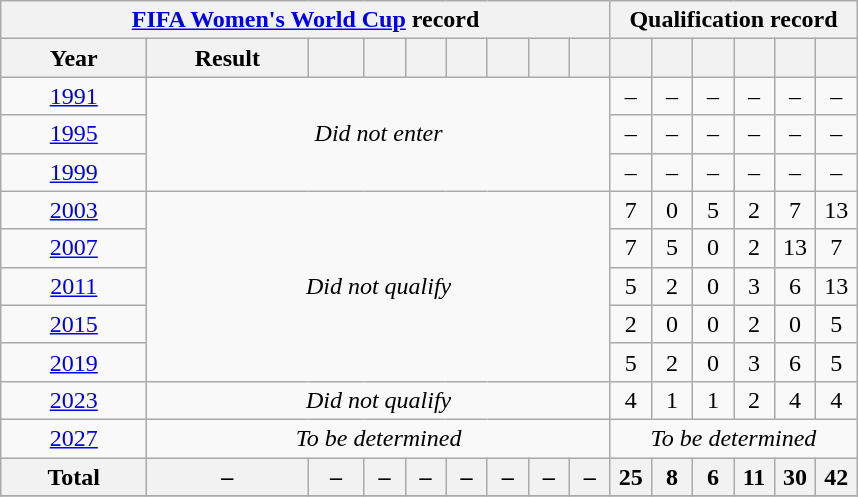<table class="wikitable" style="text-align:center;">
<tr>
<th colspan="9"><a href='#'>FIFA Women's World Cup</a> record</th>
<th colspan="6">Qualification record</th>
</tr>
<tr>
<th style="width:90px;">Year</th>
<th style="width:100px;">Result</th>
<th style="width:30px;"></th>
<th style="width:20px;"></th>
<th style="width:20px;"></th>
<th style="width:20px;"></th>
<th style="width:20px;"></th>
<th style="width:20px;"></th>
<th style="width:20px;"></th>
<th style="width:20px;"></th>
<th style="width:20px;"></th>
<th style="width:20px;"></th>
<th style="width:20px;"></th>
<th style="width:20px;"></th>
<th style="width:20px;"></th>
</tr>
<tr>
<td> <a href='#'>1991</a></td>
<td rowspan="3" colspan="8"><em>Did not enter</em></td>
<td>–</td>
<td>–</td>
<td>–</td>
<td>–</td>
<td>–</td>
<td>–</td>
</tr>
<tr>
<td> <a href='#'>1995</a></td>
<td>–</td>
<td>–</td>
<td>–</td>
<td>–</td>
<td>–</td>
<td>–</td>
</tr>
<tr>
<td> <a href='#'>1999</a></td>
<td>–</td>
<td>–</td>
<td>–</td>
<td>–</td>
<td>–</td>
<td>–</td>
</tr>
<tr>
<td> <a href='#'>2003</a></td>
<td rowspan="5" colspan="8"><em>Did not qualify</em></td>
<td>7</td>
<td>0</td>
<td>5</td>
<td>2</td>
<td>7</td>
<td>13</td>
</tr>
<tr>
<td> <a href='#'>2007</a></td>
<td>7</td>
<td>5</td>
<td>0</td>
<td>2</td>
<td>13</td>
<td>7</td>
</tr>
<tr>
<td> <a href='#'>2011</a></td>
<td>5</td>
<td>2</td>
<td>0</td>
<td>3</td>
<td>6</td>
<td>13</td>
</tr>
<tr>
<td> <a href='#'>2015</a></td>
<td>2</td>
<td>0</td>
<td>0</td>
<td>2</td>
<td>0</td>
<td>5</td>
</tr>
<tr>
<td> <a href='#'>2019</a></td>
<td>5</td>
<td>2</td>
<td>0</td>
<td>3</td>
<td>6</td>
<td>5</td>
</tr>
<tr>
<td> <a href='#'>2023</a></td>
<td colspan=8><em>Did not qualify</em></td>
<td>4</td>
<td>1</td>
<td>1</td>
<td>2</td>
<td>4</td>
<td>4</td>
</tr>
<tr>
<td> <a href='#'>2027</a></td>
<td colspan=8><em>To be determined</em></td>
<td colspan=6><em>To be determined</em></td>
</tr>
<tr>
<th>Total</th>
<th>–</th>
<th>–</th>
<th>–</th>
<th>–</th>
<th>–</th>
<th>–</th>
<th>–</th>
<th>–</th>
<th>25</th>
<th>8</th>
<th>6</th>
<th>11</th>
<th>30</th>
<th>42</th>
</tr>
<tr>
</tr>
</table>
